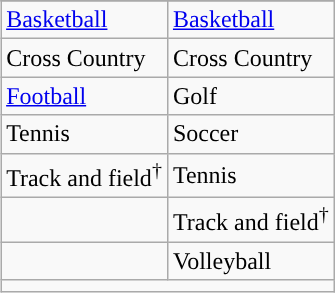<table class="wikitable" style="float:right; clear:right; margin:0 0 1em 1em;">
<tr>
</tr>
<tr>
<td><a href='#'>Basketball</a></td>
<td><a href='#'>Basketball</a></td>
</tr>
<tr>
<td>Cross Country</td>
<td>Cross Country</td>
</tr>
<tr>
<td><a href='#'>Football</a></td>
<td>Golf</td>
</tr>
<tr>
<td>Tennis</td>
<td>Soccer</td>
</tr>
<tr>
<td>Track and field<sup>†</sup></td>
<td>Tennis</td>
</tr>
<tr>
<td></td>
<td>Track and field<sup>†</sup></td>
</tr>
<tr>
<td></td>
<td>Volleyball</td>
</tr>
<tr>
<td colspan="2"></td>
</tr>
</table>
